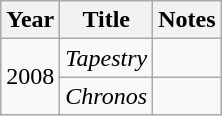<table class="wikitable">
<tr>
<th>Year</th>
<th>Title</th>
<th>Notes</th>
</tr>
<tr>
<td rowspan="2">2008</td>
<td><em>Tapestry</em></td>
<td></td>
</tr>
<tr>
<td><em>Chronos</em></td>
<td></td>
</tr>
</table>
